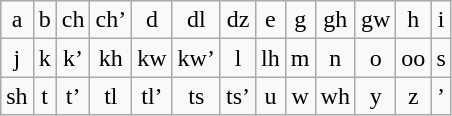<table class="wikitable" style="text-align: center;">
<tr>
<td>a</td>
<td>b</td>
<td>ch</td>
<td>ch’</td>
<td>d</td>
<td>dl</td>
<td>dz</td>
<td>e</td>
<td>g</td>
<td>gh</td>
<td>gw</td>
<td>h</td>
<td>i</td>
</tr>
<tr>
<td>j</td>
<td>k</td>
<td>k’</td>
<td>kh</td>
<td>kw</td>
<td>kw’</td>
<td>l</td>
<td>lh</td>
<td>m</td>
<td>n</td>
<td>o</td>
<td>oo</td>
<td>s</td>
</tr>
<tr>
<td>sh</td>
<td>t</td>
<td>t’</td>
<td>tl</td>
<td>tl’</td>
<td>ts</td>
<td>ts’</td>
<td>u</td>
<td>w</td>
<td>wh</td>
<td>y</td>
<td>z</td>
<td>’</td>
</tr>
</table>
